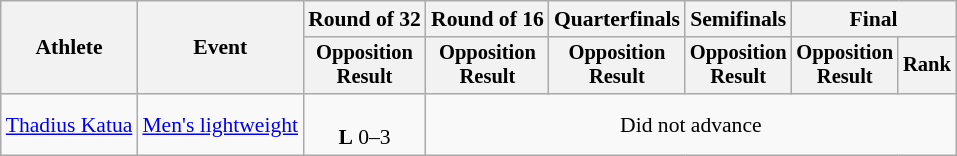<table class="wikitable" style="font-size:90%">
<tr>
<th rowspan=2>Athlete</th>
<th rowspan=2>Event</th>
<th>Round of 32</th>
<th>Round of 16</th>
<th>Quarterfinals</th>
<th>Semifinals</th>
<th colspan=2>Final</th>
</tr>
<tr style="font-size:95%">
<th>Opposition<br>Result</th>
<th>Opposition<br>Result</th>
<th>Opposition<br>Result</th>
<th>Opposition<br>Result</th>
<th>Opposition<br>Result</th>
<th>Rank</th>
</tr>
<tr align=center>
<td align=left><a href='#'>Thadius Katua</a></td>
<td align=left><a href='#'>Men's lightweight</a></td>
<td><br><strong>L</strong> 0–3</td>
<td colspan=5>Did not advance</td>
</tr>
</table>
